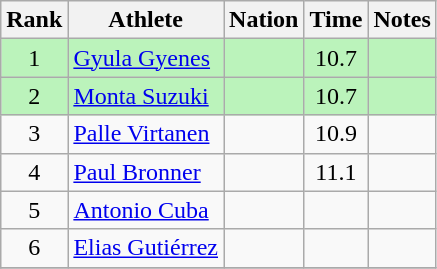<table class="wikitable sortable" style="text-align:center">
<tr>
<th>Rank</th>
<th>Athlete</th>
<th>Nation</th>
<th>Time</th>
<th>Notes</th>
</tr>
<tr bgcolor=bbf3bb>
<td>1</td>
<td align=left><a href='#'>Gyula Gyenes</a></td>
<td align=left></td>
<td>10.7</td>
<td></td>
</tr>
<tr bgcolor=bbf3bb>
<td>2</td>
<td align=left><a href='#'>Monta Suzuki</a></td>
<td align=left></td>
<td>10.7</td>
<td></td>
</tr>
<tr>
<td>3</td>
<td align=left><a href='#'>Palle Virtanen</a></td>
<td align=left></td>
<td>10.9</td>
<td></td>
</tr>
<tr>
<td>4</td>
<td align=left><a href='#'>Paul Bronner</a></td>
<td align=left></td>
<td>11.1</td>
<td></td>
</tr>
<tr>
<td>5</td>
<td align=left><a href='#'>Antonio Cuba</a></td>
<td align=left></td>
<td></td>
<td></td>
</tr>
<tr>
<td>6</td>
<td align=left><a href='#'>Elias Gutiérrez</a></td>
<td align=left></td>
<td></td>
<td></td>
</tr>
<tr>
</tr>
</table>
